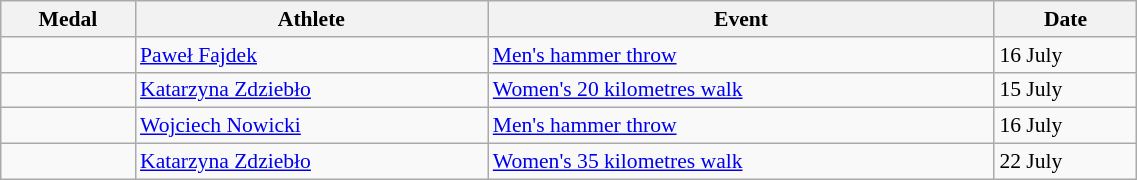<table class="wikitable" style="font-size:90%" width=60%>
<tr>
<th>Medal</th>
<th>Athlete</th>
<th>Event</th>
<th>Date</th>
</tr>
<tr>
<td></td>
<td><a href='#'>Paweł Fajdek</a></td>
<td><a href='#'>Men's hammer throw</a></td>
<td>16 July</td>
</tr>
<tr>
<td></td>
<td><a href='#'>Katarzyna Zdziebło</a></td>
<td><a href='#'>Women's 20 kilometres walk</a></td>
<td>15 July</td>
</tr>
<tr>
<td></td>
<td><a href='#'>Wojciech Nowicki</a></td>
<td><a href='#'>Men's hammer throw</a></td>
<td>16 July</td>
</tr>
<tr>
<td></td>
<td><a href='#'>Katarzyna Zdziebło</a></td>
<td><a href='#'>Women's 35 kilometres walk</a></td>
<td>22 July</td>
</tr>
</table>
